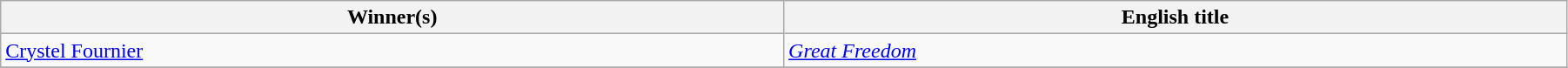<table class="wikitable" width="95%" cellpadding="5">
<tr>
<th width="18%">Winner(s)</th>
<th width="18%">English title</th>
</tr>
<tr>
<td> <a href='#'>Crystel Fournier</a></td>
<td><em><a href='#'>Great Freedom</a></em></td>
</tr>
<tr>
</tr>
</table>
